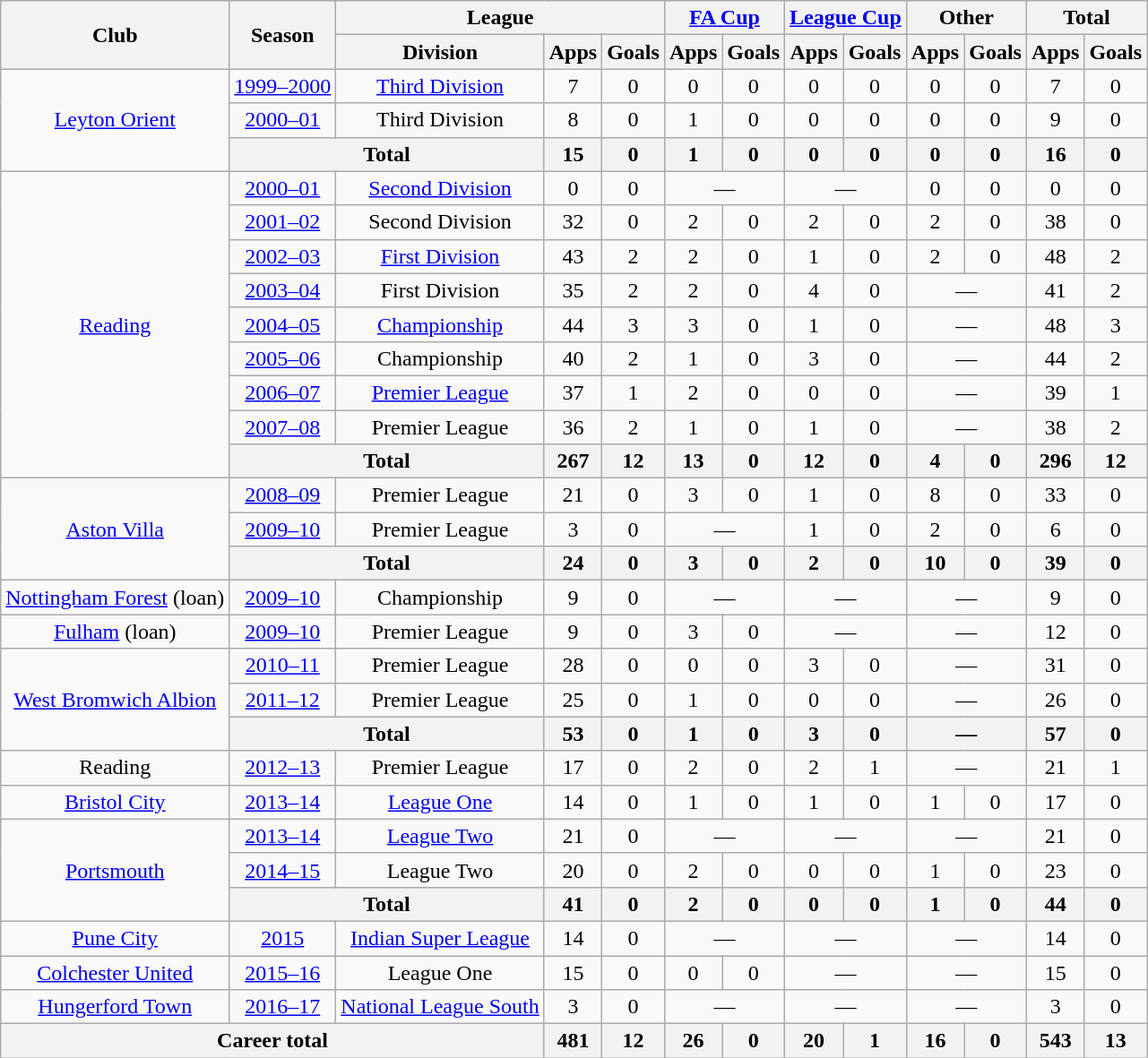<table class=wikitable style="text-align: center;">
<tr>
<th rowspan=2>Club</th>
<th rowspan=2>Season</th>
<th colspan=3>League</th>
<th colspan=2><a href='#'>FA Cup</a></th>
<th colspan=2><a href='#'>League Cup</a></th>
<th colspan=2>Other</th>
<th colspan=2>Total</th>
</tr>
<tr>
<th>Division</th>
<th>Apps</th>
<th>Goals</th>
<th>Apps</th>
<th>Goals</th>
<th>Apps</th>
<th>Goals</th>
<th>Apps</th>
<th>Goals</th>
<th>Apps</th>
<th>Goals</th>
</tr>
<tr>
<td rowspan=3><a href='#'>Leyton Orient</a></td>
<td><a href='#'>1999–2000</a></td>
<td><a href='#'>Third Division</a></td>
<td>7</td>
<td>0</td>
<td>0</td>
<td>0</td>
<td>0</td>
<td>0</td>
<td>0</td>
<td>0</td>
<td>7</td>
<td>0</td>
</tr>
<tr>
<td><a href='#'>2000–01</a></td>
<td>Third Division</td>
<td>8</td>
<td>0</td>
<td>1</td>
<td>0</td>
<td>0</td>
<td>0</td>
<td>0</td>
<td>0</td>
<td>9</td>
<td>0</td>
</tr>
<tr>
<th colspan=2>Total</th>
<th>15</th>
<th>0</th>
<th>1</th>
<th>0</th>
<th>0</th>
<th>0</th>
<th>0</th>
<th>0</th>
<th>16</th>
<th>0</th>
</tr>
<tr>
<td rowspan=9><a href='#'>Reading</a></td>
<td><a href='#'>2000–01</a></td>
<td><a href='#'>Second Division</a></td>
<td>0</td>
<td>0</td>
<td colspan=2>—</td>
<td colspan=2>—</td>
<td>0</td>
<td>0</td>
<td>0</td>
<td>0</td>
</tr>
<tr>
<td><a href='#'>2001–02</a></td>
<td>Second Division</td>
<td>32</td>
<td>0</td>
<td>2</td>
<td>0</td>
<td>2</td>
<td>0</td>
<td>2</td>
<td>0</td>
<td>38</td>
<td>0</td>
</tr>
<tr>
<td><a href='#'>2002–03</a></td>
<td><a href='#'>First Division</a></td>
<td>43</td>
<td>2</td>
<td>2</td>
<td>0</td>
<td>1</td>
<td>0</td>
<td>2</td>
<td>0</td>
<td>48</td>
<td>2</td>
</tr>
<tr>
<td><a href='#'>2003–04</a></td>
<td>First Division</td>
<td>35</td>
<td>2</td>
<td>2</td>
<td>0</td>
<td>4</td>
<td>0</td>
<td colspan=2>—</td>
<td>41</td>
<td>2</td>
</tr>
<tr>
<td><a href='#'>2004–05</a></td>
<td><a href='#'>Championship</a></td>
<td>44</td>
<td>3</td>
<td>3</td>
<td>0</td>
<td>1</td>
<td>0</td>
<td colspan=2>—</td>
<td>48</td>
<td>3</td>
</tr>
<tr>
<td><a href='#'>2005–06</a></td>
<td>Championship</td>
<td>40</td>
<td>2</td>
<td>1</td>
<td>0</td>
<td>3</td>
<td>0</td>
<td colspan=2>—</td>
<td>44</td>
<td>2</td>
</tr>
<tr>
<td><a href='#'>2006–07</a></td>
<td><a href='#'>Premier League</a></td>
<td>37</td>
<td>1</td>
<td>2</td>
<td>0</td>
<td>0</td>
<td>0</td>
<td colspan=2>—</td>
<td>39</td>
<td>1</td>
</tr>
<tr>
<td><a href='#'>2007–08</a></td>
<td>Premier League</td>
<td>36</td>
<td>2</td>
<td>1</td>
<td>0</td>
<td>1</td>
<td>0</td>
<td colspan=2>—</td>
<td>38</td>
<td>2</td>
</tr>
<tr>
<th colspan=2>Total</th>
<th>267</th>
<th>12</th>
<th>13</th>
<th>0</th>
<th>12</th>
<th>0</th>
<th>4</th>
<th>0</th>
<th>296</th>
<th>12</th>
</tr>
<tr>
<td rowspan=3><a href='#'>Aston Villa</a></td>
<td><a href='#'>2008–09</a></td>
<td>Premier League</td>
<td>21</td>
<td>0</td>
<td>3</td>
<td>0</td>
<td>1</td>
<td>0</td>
<td>8</td>
<td>0</td>
<td>33</td>
<td>0</td>
</tr>
<tr>
<td><a href='#'>2009–10</a></td>
<td>Premier League</td>
<td>3</td>
<td>0</td>
<td colspan=2>—</td>
<td>1</td>
<td>0</td>
<td>2</td>
<td>0</td>
<td>6</td>
<td>0</td>
</tr>
<tr>
<th colspan=2>Total</th>
<th>24</th>
<th>0</th>
<th>3</th>
<th>0</th>
<th>2</th>
<th>0</th>
<th>10</th>
<th>0</th>
<th>39</th>
<th>0</th>
</tr>
<tr>
<td><a href='#'>Nottingham Forest</a> (loan)</td>
<td><a href='#'>2009–10</a></td>
<td>Championship</td>
<td>9</td>
<td>0</td>
<td colspan=2>—</td>
<td colspan=2>—</td>
<td colspan=2>—</td>
<td>9</td>
<td>0</td>
</tr>
<tr>
<td><a href='#'>Fulham</a> (loan)</td>
<td><a href='#'>2009–10</a></td>
<td>Premier League</td>
<td>9</td>
<td>0</td>
<td>3</td>
<td>0</td>
<td colspan=2>—</td>
<td colspan=2>—</td>
<td>12</td>
<td>0</td>
</tr>
<tr>
<td rowspan=3><a href='#'>West Bromwich Albion</a></td>
<td><a href='#'>2010–11</a></td>
<td>Premier League</td>
<td>28</td>
<td>0</td>
<td>0</td>
<td>0</td>
<td>3</td>
<td>0</td>
<td colspan=2>—</td>
<td>31</td>
<td>0</td>
</tr>
<tr>
<td><a href='#'>2011–12</a></td>
<td>Premier League</td>
<td>25</td>
<td>0</td>
<td>1</td>
<td>0</td>
<td>0</td>
<td>0</td>
<td colspan=2>—</td>
<td>26</td>
<td>0</td>
</tr>
<tr>
<th colspan=2>Total</th>
<th>53</th>
<th>0</th>
<th>1</th>
<th>0</th>
<th>3</th>
<th>0</th>
<th colspan=2>—</th>
<th>57</th>
<th>0</th>
</tr>
<tr>
<td>Reading</td>
<td><a href='#'>2012–13</a></td>
<td>Premier League</td>
<td>17</td>
<td>0</td>
<td>2</td>
<td>0</td>
<td>2</td>
<td>1</td>
<td colspan=2>—</td>
<td>21</td>
<td>1</td>
</tr>
<tr>
<td><a href='#'>Bristol City</a></td>
<td><a href='#'>2013–14</a></td>
<td><a href='#'>League One</a></td>
<td>14</td>
<td>0</td>
<td>1</td>
<td>0</td>
<td>1</td>
<td>0</td>
<td>1</td>
<td>0</td>
<td>17</td>
<td>0</td>
</tr>
<tr>
<td rowspan=3><a href='#'>Portsmouth</a></td>
<td><a href='#'>2013–14</a></td>
<td><a href='#'>League Two</a></td>
<td>21</td>
<td>0</td>
<td colspan=2>—</td>
<td colspan=2>—</td>
<td colspan=2>—</td>
<td>21</td>
<td>0</td>
</tr>
<tr>
<td><a href='#'>2014–15</a></td>
<td>League Two</td>
<td>20</td>
<td>0</td>
<td>2</td>
<td>0</td>
<td>0</td>
<td>0</td>
<td>1</td>
<td>0</td>
<td>23</td>
<td>0</td>
</tr>
<tr>
<th colspan=2>Total</th>
<th>41</th>
<th>0</th>
<th>2</th>
<th>0</th>
<th>0</th>
<th>0</th>
<th>1</th>
<th>0</th>
<th>44</th>
<th>0</th>
</tr>
<tr>
<td><a href='#'>Pune City</a></td>
<td><a href='#'>2015</a></td>
<td><a href='#'>Indian Super League</a></td>
<td>14</td>
<td>0</td>
<td colspan=2>—</td>
<td colspan=2>—</td>
<td colspan=2>—</td>
<td>14</td>
<td>0</td>
</tr>
<tr>
<td><a href='#'>Colchester United</a></td>
<td><a href='#'>2015–16</a></td>
<td>League One</td>
<td>15</td>
<td>0</td>
<td>0</td>
<td>0</td>
<td colspan=2>—</td>
<td colspan=2>—</td>
<td>15</td>
<td>0</td>
</tr>
<tr>
<td><a href='#'>Hungerford Town</a></td>
<td><a href='#'>2016–17</a></td>
<td><a href='#'>National League South</a></td>
<td>3</td>
<td>0</td>
<td colspan=2>—</td>
<td colspan=2>—</td>
<td colspan=2>—</td>
<td>3</td>
<td>0</td>
</tr>
<tr>
<th colspan=3>Career total</th>
<th>481</th>
<th>12</th>
<th>26</th>
<th>0</th>
<th>20</th>
<th>1</th>
<th>16</th>
<th>0</th>
<th>543</th>
<th>13</th>
</tr>
</table>
